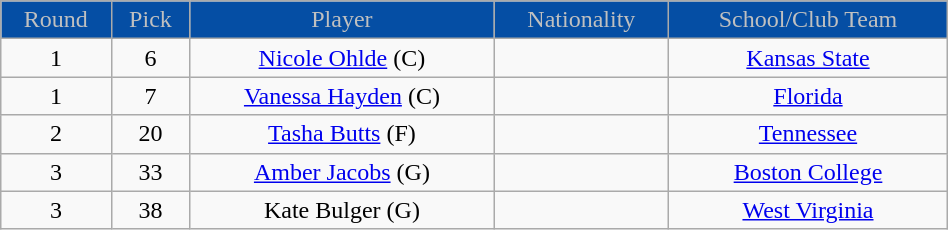<table class="wikitable" width="50%">
<tr align="center" style="background:#054ea4; color:silver;">
<td>Round</td>
<td>Pick</td>
<td>Player</td>
<td>Nationality</td>
<td>School/Club Team</td>
</tr>
<tr align="center">
<td>1</td>
<td>6</td>
<td><a href='#'>Nicole Ohlde</a> (C)</td>
<td></td>
<td><a href='#'>Kansas State</a></td>
</tr>
<tr align="center">
<td>1</td>
<td>7</td>
<td><a href='#'>Vanessa Hayden</a> (C)</td>
<td></td>
<td><a href='#'>Florida</a></td>
</tr>
<tr align="center">
<td>2</td>
<td>20</td>
<td><a href='#'>Tasha Butts</a> (F)</td>
<td></td>
<td><a href='#'>Tennessee</a></td>
</tr>
<tr align="center">
<td>3</td>
<td>33</td>
<td><a href='#'>Amber Jacobs</a> (G)</td>
<td></td>
<td><a href='#'>Boston College</a></td>
</tr>
<tr align="center">
<td>3</td>
<td>38</td>
<td>Kate Bulger (G)</td>
<td></td>
<td><a href='#'>West Virginia</a></td>
</tr>
</table>
